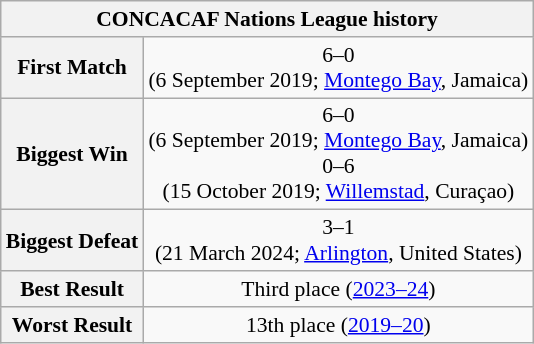<table class="wikitable collapsible collapsed" style="text-align: center;font-size:90%;">
<tr>
<th colspan=2>CONCACAF Nations League history</th>
</tr>
<tr>
<th>First Match</th>
<td> 6–0 <br>(6 September 2019; <a href='#'>Montego Bay</a>, Jamaica)</td>
</tr>
<tr>
<th>Biggest Win</th>
<td> 6–0 <br>(6 September 2019; <a href='#'>Montego Bay</a>, Jamaica)<br> 0–6 <br>(15 October 2019; <a href='#'>Willemstad</a>, Curaçao)</td>
</tr>
<tr>
<th>Biggest Defeat</th>
<td> 3–1  <br>(21 March 2024; <a href='#'>Arlington</a>, United States)</td>
</tr>
<tr>
<th>Best Result</th>
<td>Third place (<a href='#'>2023–24</a>)</td>
</tr>
<tr>
<th>Worst Result</th>
<td>13th place (<a href='#'>2019–20</a>)</td>
</tr>
</table>
